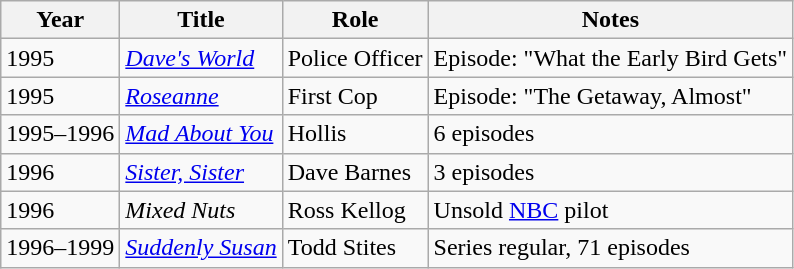<table class="wikitable sortable">
<tr>
<th>Year</th>
<th>Title</th>
<th>Role</th>
<th class="unsortable">Notes</th>
</tr>
<tr>
<td>1995</td>
<td><em><a href='#'>Dave's World</a></em></td>
<td>Police Officer</td>
<td>Episode: "What the Early Bird Gets"</td>
</tr>
<tr>
<td>1995</td>
<td><em><a href='#'>Roseanne</a></em></td>
<td>First Cop</td>
<td>Episode: "The Getaway, Almost"</td>
</tr>
<tr>
<td>1995–1996</td>
<td><em><a href='#'>Mad About You</a></em></td>
<td>Hollis</td>
<td>6 episodes</td>
</tr>
<tr>
<td>1996</td>
<td><em><a href='#'>Sister, Sister</a></em></td>
<td>Dave Barnes</td>
<td>3 episodes</td>
</tr>
<tr>
<td>1996</td>
<td><em>Mixed Nuts</em></td>
<td>Ross Kellog</td>
<td>Unsold <a href='#'>NBC</a> pilot</td>
</tr>
<tr>
<td>1996–1999</td>
<td><em><a href='#'>Suddenly Susan</a></em></td>
<td>Todd Stites</td>
<td>Series regular, 71 episodes</td>
</tr>
</table>
